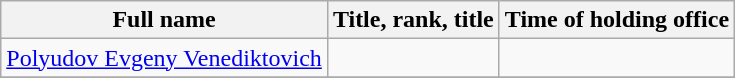<table class="wikitable">
<tr>
<th>Full name</th>
<th>Title, rank, title</th>
<th>Time of holding office</th>
</tr>
<tr>
<td><a href='#'>Polyudov Evgeny Venediktovich</a></td>
<td></td>
<td></td>
</tr>
<tr>
</tr>
</table>
